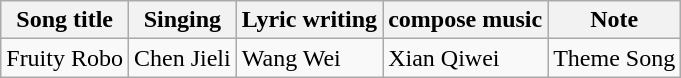<table class="wikitable">
<tr>
<th>Song title</th>
<th>Singing</th>
<th>Lyric writing</th>
<th>compose music</th>
<th>Note</th>
</tr>
<tr>
<td>Fruity Robo</td>
<td>Chen Jieli</td>
<td>Wang Wei</td>
<td>Xian Qiwei</td>
<td>Theme Song</td>
</tr>
</table>
